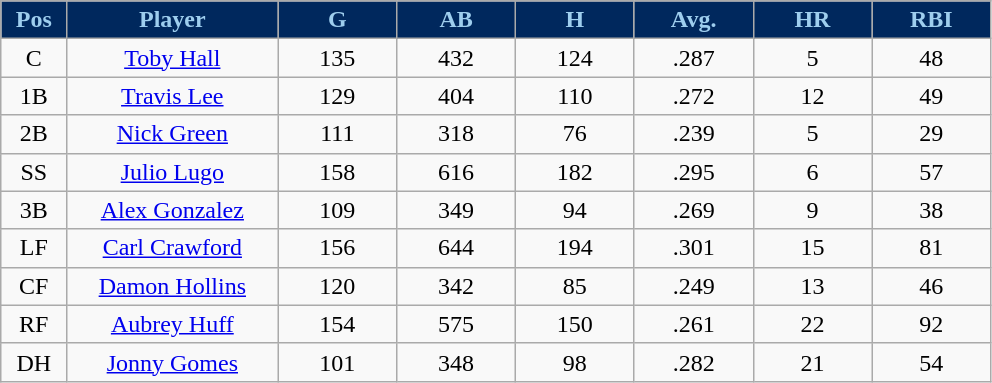<table class="wikitable sortable">
<tr>
<th style="background:#00285D;color:#9ECEEE;" width="5%">Pos</th>
<th style="background:#00285D;color:#9ECEEE;" width="16%">Player</th>
<th style="background:#00285D;color:#9ECEEE;" width="9%">G</th>
<th style="background:#00285D;color:#9ECEEE;" width="9%">AB</th>
<th style="background:#00285D;color:#9ECEEE;" width="9%">H</th>
<th style="background:#00285D;color:#9ECEEE;" width="9%">Avg.</th>
<th style="background:#00285D;color:#9ECEEE;" width="9%">HR</th>
<th style="background:#00285D;color:#9ECEEE;" width="9%">RBI</th>
</tr>
<tr align="center">
<td>C</td>
<td><a href='#'>Toby Hall</a></td>
<td>135</td>
<td>432</td>
<td>124</td>
<td>.287</td>
<td>5</td>
<td>48</td>
</tr>
<tr align=center>
<td>1B</td>
<td><a href='#'>Travis Lee</a></td>
<td>129</td>
<td>404</td>
<td>110</td>
<td>.272</td>
<td>12</td>
<td>49</td>
</tr>
<tr align=center>
<td>2B</td>
<td><a href='#'>Nick Green</a></td>
<td>111</td>
<td>318</td>
<td>76</td>
<td>.239</td>
<td>5</td>
<td>29</td>
</tr>
<tr align=center>
<td>SS</td>
<td><a href='#'>Julio Lugo</a></td>
<td>158</td>
<td>616</td>
<td>182</td>
<td>.295</td>
<td>6</td>
<td>57</td>
</tr>
<tr align=center>
<td>3B</td>
<td><a href='#'>Alex Gonzalez</a></td>
<td>109</td>
<td>349</td>
<td>94</td>
<td>.269</td>
<td>9</td>
<td>38</td>
</tr>
<tr align=center>
<td>LF</td>
<td><a href='#'>Carl Crawford</a></td>
<td>156</td>
<td>644</td>
<td>194</td>
<td>.301</td>
<td>15</td>
<td>81</td>
</tr>
<tr align=center>
<td>CF</td>
<td><a href='#'>Damon Hollins</a></td>
<td>120</td>
<td>342</td>
<td>85</td>
<td>.249</td>
<td>13</td>
<td>46</td>
</tr>
<tr align=center>
<td>RF</td>
<td><a href='#'>Aubrey Huff</a></td>
<td>154</td>
<td>575</td>
<td>150</td>
<td>.261</td>
<td>22</td>
<td>92</td>
</tr>
<tr align=center>
<td>DH</td>
<td><a href='#'>Jonny Gomes</a></td>
<td>101</td>
<td>348</td>
<td>98</td>
<td>.282</td>
<td>21</td>
<td>54</td>
</tr>
</table>
